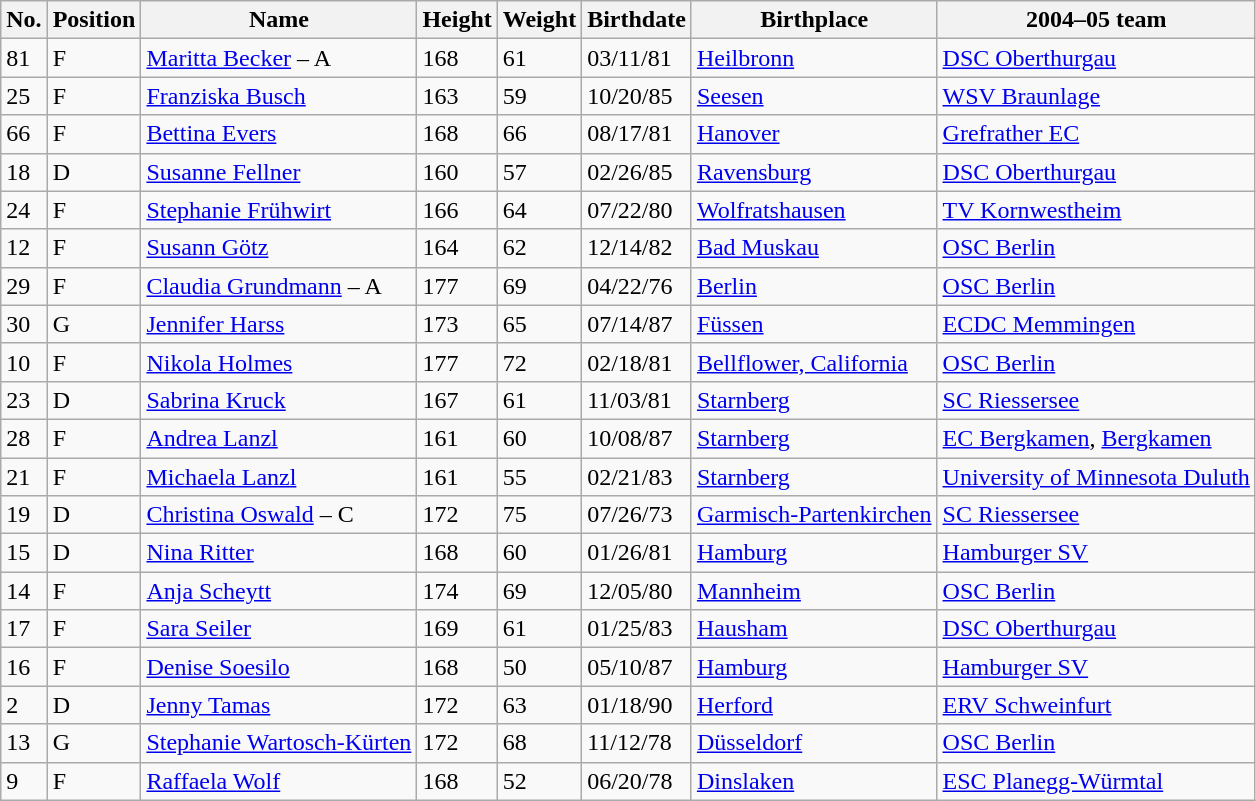<table class="wikitable">
<tr>
<th>No.</th>
<th>Position</th>
<th>Name</th>
<th>Height</th>
<th>Weight</th>
<th>Birthdate</th>
<th>Birthplace</th>
<th>2004–05 team</th>
</tr>
<tr>
<td>81</td>
<td>F</td>
<td><a href='#'>Maritta Becker</a> – A</td>
<td>168</td>
<td>61</td>
<td>03/11/81</td>
<td><a href='#'>Heilbronn</a></td>
<td><a href='#'>DSC Oberthurgau</a></td>
</tr>
<tr>
<td>25</td>
<td>F</td>
<td><a href='#'>Franziska Busch</a></td>
<td>163</td>
<td>59</td>
<td>10/20/85</td>
<td><a href='#'>Seesen</a></td>
<td><a href='#'>WSV Braunlage</a></td>
</tr>
<tr>
<td>66</td>
<td>F</td>
<td><a href='#'>Bettina Evers</a></td>
<td>168</td>
<td>66</td>
<td>08/17/81</td>
<td><a href='#'>Hanover</a></td>
<td><a href='#'>Grefrather EC</a></td>
</tr>
<tr>
<td>18</td>
<td>D</td>
<td><a href='#'>Susanne Fellner</a></td>
<td>160</td>
<td>57</td>
<td>02/26/85</td>
<td><a href='#'>Ravensburg</a></td>
<td><a href='#'>DSC Oberthurgau</a></td>
</tr>
<tr>
<td>24</td>
<td>F</td>
<td><a href='#'>Stephanie Frühwirt</a></td>
<td>166</td>
<td>64</td>
<td>07/22/80</td>
<td><a href='#'>Wolfratshausen</a></td>
<td><a href='#'>TV Kornwestheim</a></td>
</tr>
<tr>
<td>12</td>
<td>F</td>
<td><a href='#'>Susann Götz</a></td>
<td>164</td>
<td>62</td>
<td>12/14/82</td>
<td><a href='#'>Bad Muskau</a></td>
<td><a href='#'>OSC Berlin</a></td>
</tr>
<tr>
<td>29</td>
<td>F</td>
<td><a href='#'>Claudia Grundmann</a> – A</td>
<td>177</td>
<td>69</td>
<td>04/22/76</td>
<td><a href='#'>Berlin</a></td>
<td><a href='#'>OSC Berlin</a></td>
</tr>
<tr>
<td>30</td>
<td>G</td>
<td><a href='#'>Jennifer Harss</a></td>
<td>173</td>
<td>65</td>
<td>07/14/87</td>
<td><a href='#'>Füssen</a></td>
<td><a href='#'>ECDC Memmingen</a></td>
</tr>
<tr>
<td>10</td>
<td>F</td>
<td><a href='#'>Nikola Holmes</a></td>
<td>177</td>
<td>72</td>
<td>02/18/81</td>
<td><a href='#'>Bellflower, California</a></td>
<td><a href='#'>OSC Berlin</a></td>
</tr>
<tr>
<td>23</td>
<td>D</td>
<td><a href='#'>Sabrina Kruck</a></td>
<td>167</td>
<td>61</td>
<td>11/03/81</td>
<td><a href='#'>Starnberg</a></td>
<td><a href='#'>SC Riessersee</a></td>
</tr>
<tr>
<td>28</td>
<td>F</td>
<td><a href='#'>Andrea Lanzl</a></td>
<td>161</td>
<td>60</td>
<td>10/08/87</td>
<td><a href='#'>Starnberg</a></td>
<td><a href='#'>EC Bergkamen</a>, <a href='#'>Bergkamen</a></td>
</tr>
<tr>
<td>21</td>
<td>F</td>
<td><a href='#'>Michaela Lanzl</a></td>
<td>161</td>
<td>55</td>
<td>02/21/83</td>
<td><a href='#'>Starnberg</a></td>
<td><a href='#'>University of Minnesota Duluth</a></td>
</tr>
<tr>
<td>19</td>
<td>D</td>
<td><a href='#'>Christina Oswald</a> – C</td>
<td>172</td>
<td>75</td>
<td>07/26/73</td>
<td><a href='#'>Garmisch-Partenkirchen</a></td>
<td><a href='#'>SC Riessersee</a></td>
</tr>
<tr>
<td>15</td>
<td>D</td>
<td><a href='#'>Nina Ritter</a></td>
<td>168</td>
<td>60</td>
<td>01/26/81</td>
<td><a href='#'>Hamburg</a></td>
<td><a href='#'>Hamburger SV</a></td>
</tr>
<tr>
<td>14</td>
<td>F</td>
<td><a href='#'>Anja Scheytt</a></td>
<td>174</td>
<td>69</td>
<td>12/05/80</td>
<td><a href='#'>Mannheim</a></td>
<td><a href='#'>OSC Berlin</a></td>
</tr>
<tr>
<td>17</td>
<td>F</td>
<td><a href='#'>Sara Seiler</a></td>
<td>169</td>
<td>61</td>
<td>01/25/83</td>
<td><a href='#'>Hausham</a></td>
<td><a href='#'>DSC Oberthurgau</a></td>
</tr>
<tr>
<td>16</td>
<td>F</td>
<td><a href='#'>Denise Soesilo</a></td>
<td>168</td>
<td>50</td>
<td>05/10/87</td>
<td><a href='#'>Hamburg</a></td>
<td><a href='#'>Hamburger SV</a></td>
</tr>
<tr>
<td>2</td>
<td>D</td>
<td><a href='#'>Jenny Tamas</a></td>
<td>172</td>
<td>63</td>
<td>01/18/90</td>
<td><a href='#'>Herford</a></td>
<td><a href='#'>ERV Schweinfurt</a></td>
</tr>
<tr>
<td>13</td>
<td>G</td>
<td><a href='#'>Stephanie Wartosch-Kürten</a></td>
<td>172</td>
<td>68</td>
<td>11/12/78</td>
<td><a href='#'>Düsseldorf</a></td>
<td><a href='#'>OSC Berlin</a></td>
</tr>
<tr>
<td>9</td>
<td>F</td>
<td><a href='#'>Raffaela Wolf</a></td>
<td>168</td>
<td>52</td>
<td>06/20/78</td>
<td><a href='#'>Dinslaken</a></td>
<td><a href='#'>ESC Planegg-Würmtal</a></td>
</tr>
</table>
